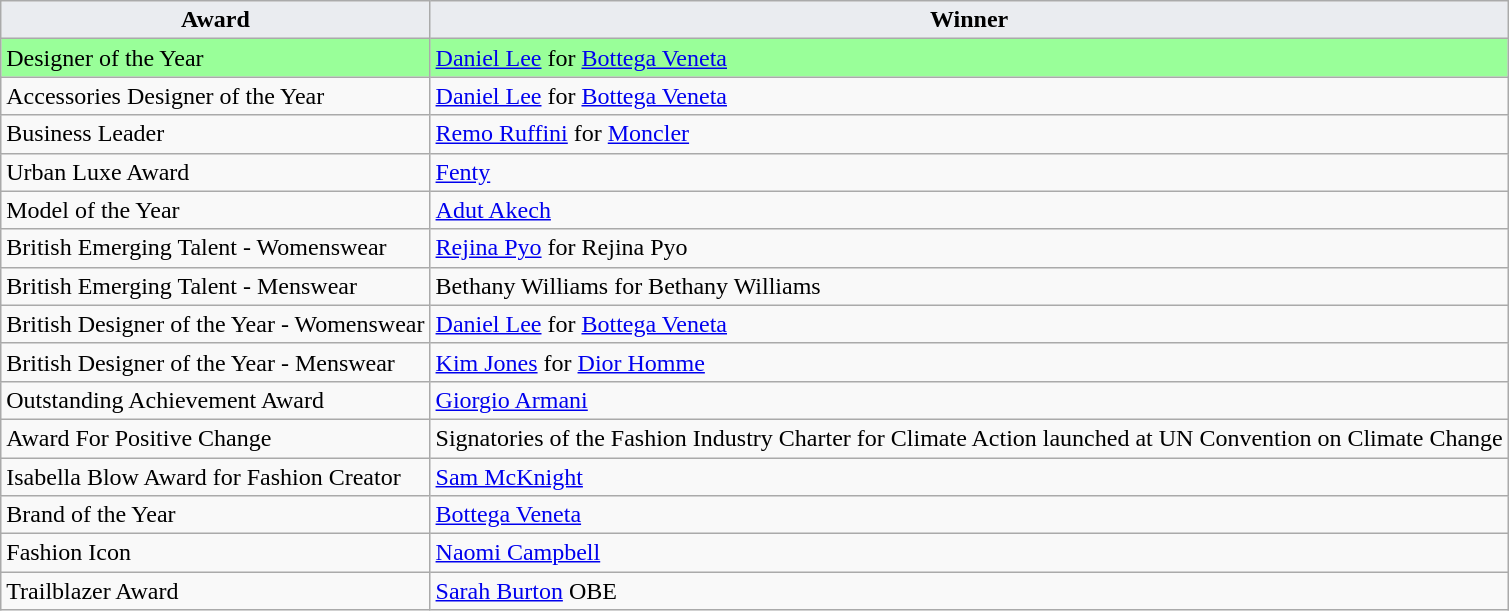<table class="wikitable">
<tr>
<th style="background:#EAECF0">Award</th>
<th style="background:#EAECF0">Winner</th>
</tr>
<tr>
<td style="background:#99ff99">Designer of the Year</td>
<td style="background:#99ff99"><a href='#'>Daniel Lee</a> for <a href='#'>Bottega Veneta</a></td>
</tr>
<tr>
<td>Accessories Designer of the Year</td>
<td><a href='#'>Daniel Lee</a> for <a href='#'>Bottega Veneta</a></td>
</tr>
<tr>
<td>Business Leader</td>
<td><a href='#'>Remo Ruffini</a> for <a href='#'>Moncler</a></td>
</tr>
<tr>
<td>Urban Luxe Award</td>
<td><a href='#'>Fenty</a></td>
</tr>
<tr>
<td>Model of the Year</td>
<td><a href='#'>Adut Akech</a></td>
</tr>
<tr>
<td>British Emerging Talent - Womenswear</td>
<td><a href='#'>Rejina Pyo</a> for Rejina Pyo</td>
</tr>
<tr>
<td>British Emerging Talent - Menswear</td>
<td>Bethany Williams for Bethany Williams</td>
</tr>
<tr>
<td>British Designer of the Year - Womenswear</td>
<td><a href='#'>Daniel Lee</a> for <a href='#'>Bottega Veneta</a></td>
</tr>
<tr>
<td>British Designer of the Year - Menswear</td>
<td><a href='#'>Kim Jones</a> for <a href='#'>Dior Homme</a></td>
</tr>
<tr>
<td>Outstanding Achievement Award</td>
<td><a href='#'>Giorgio Armani</a></td>
</tr>
<tr>
<td>Award For Positive Change</td>
<td>Signatories of the Fashion Industry Charter for Climate Action launched at UN Convention on Climate Change</td>
</tr>
<tr>
<td>Isabella Blow Award for Fashion Creator</td>
<td><a href='#'>Sam McKnight</a></td>
</tr>
<tr>
<td>Brand of the Year</td>
<td><a href='#'>Bottega Veneta</a></td>
</tr>
<tr>
<td>Fashion Icon</td>
<td><a href='#'>Naomi Campbell</a></td>
</tr>
<tr>
<td>Trailblazer Award</td>
<td><a href='#'>Sarah Burton</a> OBE</td>
</tr>
</table>
